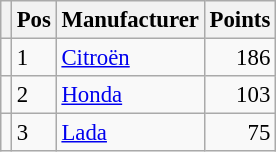<table class="wikitable" style="font-size: 95%;">
<tr>
<th></th>
<th>Pos</th>
<th>Manufacturer</th>
<th>Points</th>
</tr>
<tr>
<td align="left"></td>
<td>1</td>
<td> <a href='#'>Citroën</a></td>
<td align="right">186</td>
</tr>
<tr>
<td align="left"></td>
<td>2</td>
<td> <a href='#'>Honda</a></td>
<td align="right">103</td>
</tr>
<tr>
<td align="left"></td>
<td>3</td>
<td> <a href='#'>Lada</a></td>
<td align="right">75</td>
</tr>
</table>
